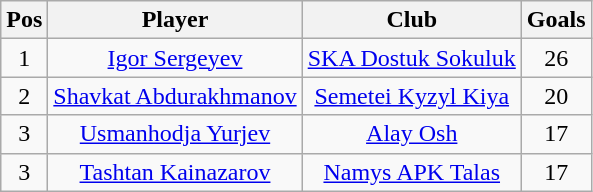<table class="wikitable" style="text-align: center;">
<tr>
<th>Pos</th>
<th>Player</th>
<th>Club</th>
<th>Goals</th>
</tr>
<tr>
<td>1</td>
<td><a href='#'>Igor Sergeyev</a></td>
<td><a href='#'>SKA Dostuk Sokuluk</a></td>
<td>26</td>
</tr>
<tr>
<td>2</td>
<td><a href='#'>Shavkat Abdurakhmanov</a></td>
<td><a href='#'>Semetei Kyzyl Kiya</a></td>
<td>20</td>
</tr>
<tr>
<td>3</td>
<td><a href='#'>Usmanhodja Yurjev</a></td>
<td><a href='#'>Alay Osh</a></td>
<td>17</td>
</tr>
<tr>
<td>3</td>
<td><a href='#'>Tashtan Kainazarov</a></td>
<td><a href='#'>Namys APK Talas</a></td>
<td>17</td>
</tr>
</table>
